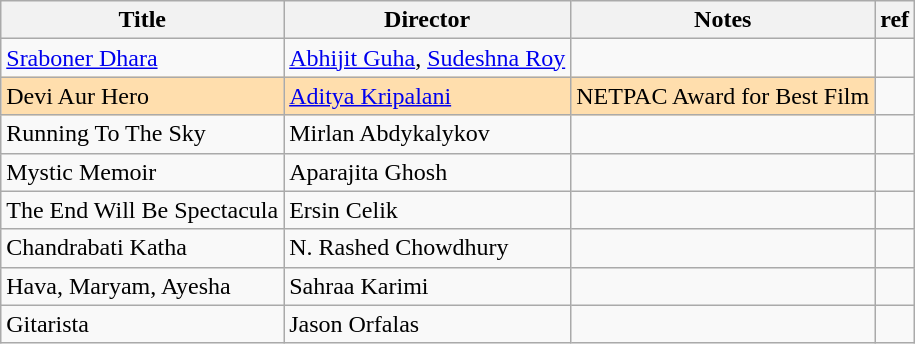<table class="wikitable">
<tr>
<th>Title</th>
<th>Director</th>
<th>Notes</th>
<th>ref</th>
</tr>
<tr>
<td><a href='#'>Sraboner Dhara</a></td>
<td><a href='#'>Abhijit Guha</a>, <a href='#'>Sudeshna Roy</a></td>
<td></td>
<td></td>
</tr>
<tr>
<td style="background:#FFDEAD;">Devi Aur Hero</td>
<td style="background:#FFDEAD;"><a href='#'>Aditya Kripalani</a></td>
<td style="background:#FFDEAD;">NETPAC Award for Best Film</td>
<td></td>
</tr>
<tr>
<td>Running To The Sky</td>
<td>Mirlan Abdykalykov</td>
<td></td>
<td></td>
</tr>
<tr>
<td>Mystic Memoir</td>
<td>Aparajita Ghosh</td>
<td></td>
<td></td>
</tr>
<tr>
<td>The End Will Be Spectacula</td>
<td>Ersin Celik</td>
<td></td>
<td></td>
</tr>
<tr>
<td>Chandrabati Katha</td>
<td>N. Rashed Chowdhury</td>
<td></td>
<td></td>
</tr>
<tr>
<td>Hava, Maryam, Ayesha</td>
<td>Sahraa Karimi</td>
<td></td>
<td></td>
</tr>
<tr>
<td>Gitarista</td>
<td>Jason Orfalas</td>
<td></td>
<td></td>
</tr>
</table>
